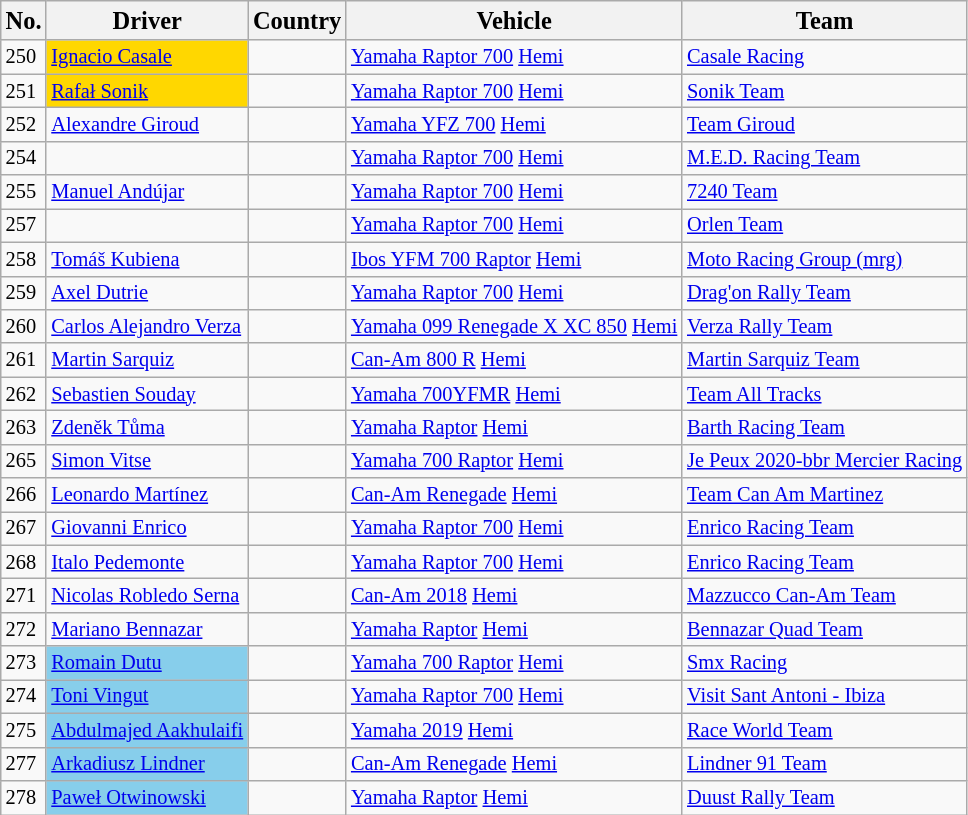<table class="wikitable sortable" style="font-size:85%;">
<tr>
<th><big>No.</big></th>
<th><big>Driver</big></th>
<th><big>Country</big></th>
<th><big>Vehicle</big></th>
<th><big>Team</big></th>
</tr>
<tr>
<td>250</td>
<td bgcolor="gold"><a href='#'>Ignacio Casale</a></td>
<td></td>
<td><a href='#'>Yamaha Raptor 700</a> <a href='#'>Hemi</a></td>
<td><a href='#'>Casale Racing</a></td>
</tr>
<tr>
<td>251</td>
<td bgcolor="gold"><a href='#'>Rafał Sonik</a></td>
<td></td>
<td><a href='#'>Yamaha Raptor 700</a> <a href='#'>Hemi</a></td>
<td><a href='#'>Sonik Team</a></td>
</tr>
<tr>
<td>252</td>
<td><a href='#'>Alexandre Giroud</a></td>
<td></td>
<td><a href='#'>Yamaha YFZ 700</a> <a href='#'>Hemi</a></td>
<td><a href='#'>Team Giroud</a></td>
</tr>
<tr>
<td>254</td>
<td></td>
<td></td>
<td><a href='#'>Yamaha Raptor 700</a> <a href='#'>Hemi</a></td>
<td><a href='#'>M.E.D. Racing Team</a></td>
</tr>
<tr>
<td>255</td>
<td><a href='#'>Manuel Andújar</a></td>
<td></td>
<td><a href='#'>Yamaha Raptor 700</a> <a href='#'>Hemi</a></td>
<td><a href='#'>7240 Team</a></td>
</tr>
<tr>
<td>257</td>
<td></td>
<td></td>
<td><a href='#'>Yamaha Raptor 700</a> <a href='#'>Hemi</a></td>
<td><a href='#'>Orlen Team</a></td>
</tr>
<tr>
<td>258</td>
<td><a href='#'>Tomáš Kubiena</a></td>
<td></td>
<td><a href='#'>Ibos YFM 700 Raptor</a> <a href='#'>Hemi</a></td>
<td><a href='#'>Moto Racing Group (mrg)</a></td>
</tr>
<tr>
<td>259</td>
<td><a href='#'>Axel Dutrie</a></td>
<td></td>
<td><a href='#'>Yamaha Raptor 700</a> <a href='#'>Hemi</a></td>
<td><a href='#'>Drag'on Rally Team</a></td>
</tr>
<tr>
<td>260</td>
<td><a href='#'>Carlos Alejandro Verza</a></td>
<td></td>
<td><a href='#'>Yamaha 099 Renegade X XC 850</a> <a href='#'>Hemi</a></td>
<td><a href='#'>Verza Rally Team</a></td>
</tr>
<tr>
<td>261</td>
<td><a href='#'>Martin Sarquiz</a></td>
<td></td>
<td><a href='#'>Can-Am 800 R</a> <a href='#'>Hemi</a></td>
<td><a href='#'>Martin Sarquiz Team</a></td>
</tr>
<tr>
<td>262</td>
<td><a href='#'>Sebastien Souday</a></td>
<td></td>
<td><a href='#'>Yamaha 700YFMR</a> <a href='#'>Hemi</a></td>
<td><a href='#'>Team All Tracks</a></td>
</tr>
<tr>
<td>263</td>
<td><a href='#'>Zdeněk Tůma</a></td>
<td></td>
<td><a href='#'>Yamaha Raptor</a> <a href='#'>Hemi</a></td>
<td><a href='#'>Barth Racing Team</a></td>
</tr>
<tr>
<td>265</td>
<td><a href='#'>Simon Vitse</a></td>
<td></td>
<td><a href='#'>Yamaha 700 Raptor</a> <a href='#'>Hemi</a></td>
<td><a href='#'>Je Peux 2020-bbr Mercier Racing</a></td>
</tr>
<tr>
<td>266</td>
<td><a href='#'>Leonardo Martínez</a></td>
<td></td>
<td><a href='#'>Can-Am Renegade</a> <a href='#'>Hemi</a></td>
<td><a href='#'>Team Can Am Martinez</a></td>
</tr>
<tr>
<td>267</td>
<td><a href='#'>Giovanni Enrico</a></td>
<td></td>
<td><a href='#'>Yamaha Raptor 700</a> <a href='#'>Hemi</a></td>
<td><a href='#'>Enrico Racing Team</a></td>
</tr>
<tr>
<td>268</td>
<td><a href='#'>Italo Pedemonte</a></td>
<td></td>
<td><a href='#'>Yamaha Raptor 700</a> <a href='#'>Hemi</a></td>
<td><a href='#'>Enrico Racing Team</a></td>
</tr>
<tr>
<td>271</td>
<td><a href='#'>Nicolas Robledo Serna</a></td>
<td></td>
<td><a href='#'>Can-Am 2018</a> <a href='#'>Hemi</a></td>
<td><a href='#'>Mazzucco Can-Am Team</a></td>
</tr>
<tr>
<td>272</td>
<td><a href='#'>Mariano Bennazar</a></td>
<td></td>
<td><a href='#'>Yamaha Raptor</a> <a href='#'>Hemi</a></td>
<td><a href='#'>Bennazar Quad Team</a></td>
</tr>
<tr>
<td>273</td>
<td bgcolor="skyblue"><a href='#'>Romain Dutu</a></td>
<td></td>
<td><a href='#'>Yamaha 700 Raptor</a> <a href='#'>Hemi</a></td>
<td><a href='#'>Smx Racing</a></td>
</tr>
<tr>
<td>274</td>
<td bgcolor="skyblue"><a href='#'>Toni Vingut</a></td>
<td></td>
<td><a href='#'>Yamaha Raptor 700</a> <a href='#'>Hemi</a></td>
<td><a href='#'>Visit Sant Antoni - Ibiza</a></td>
</tr>
<tr>
<td>275</td>
<td bgcolor="skyblue"><a href='#'>Abdulmajed Aakhulaifi</a></td>
<td></td>
<td><a href='#'>Yamaha 2019</a> <a href='#'>Hemi</a></td>
<td><a href='#'>Race World Team</a></td>
</tr>
<tr>
<td>277</td>
<td bgcolor="skyblue"><a href='#'>Arkadiusz Lindner</a></td>
<td></td>
<td><a href='#'>Can-Am Renegade</a> <a href='#'>Hemi</a></td>
<td><a href='#'>Lindner 91 Team</a></td>
</tr>
<tr>
<td>278</td>
<td bgcolor="skyblue"><a href='#'>Paweł Otwinowski</a></td>
<td></td>
<td><a href='#'>Yamaha Raptor</a> <a href='#'>Hemi</a></td>
<td><a href='#'>Duust Rally Team</a></td>
</tr>
</table>
